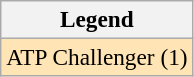<table class=wikitable style=font-size:97%>
<tr>
<th>Legend</th>
</tr>
<tr bgcolor=moccasin>
<td>ATP Challenger (1)</td>
</tr>
</table>
